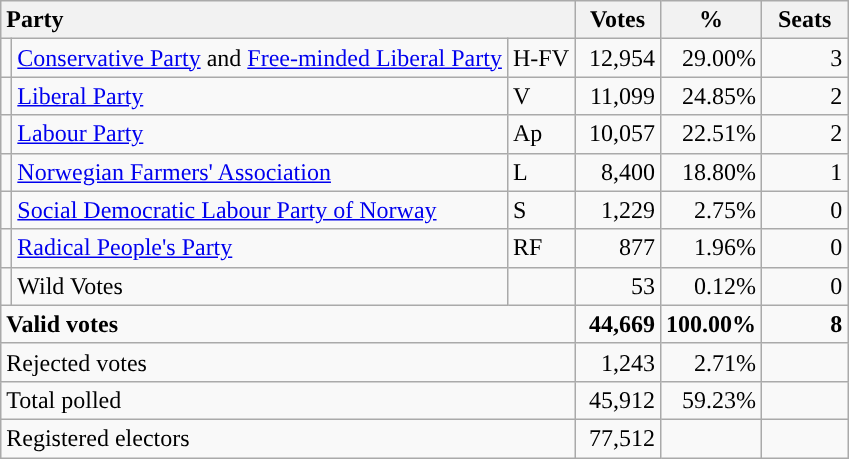<table class="wikitable" border="1" style="text-align:right;">
<tr>
<th style="text-align:left;" colspan=3>Party</th>
<th align=center width="50">Votes</th>
<th align=center width="50">%</th>
<th align=center width="50">Seats</th>
</tr>
<tr>
<td></td>
<td align=left><a href='#'>Conservative Party</a> and <a href='#'>Free-minded Liberal Party</a></td>
<td align=left>H-FV</td>
<td>12,954</td>
<td>29.00%</td>
<td>3</td>
</tr>
<tr>
<td style="color:inherit;background:"></td>
<td align=left><a href='#'>Liberal Party</a></td>
<td align=left>V</td>
<td>11,099</td>
<td>24.85%</td>
<td>2</td>
</tr>
<tr>
<td style="color:inherit;background:"></td>
<td align=left><a href='#'>Labour Party</a></td>
<td align=left>Ap</td>
<td>10,057</td>
<td>22.51%</td>
<td>2</td>
</tr>
<tr>
<td style="color:inherit;background:"></td>
<td align=left><a href='#'>Norwegian Farmers' Association</a></td>
<td align=left>L</td>
<td>8,400</td>
<td>18.80%</td>
<td>1</td>
</tr>
<tr>
<td style="color:inherit;background:"></td>
<td align=left><a href='#'>Social Democratic Labour Party of Norway</a></td>
<td align=left>S</td>
<td>1,229</td>
<td>2.75%</td>
<td>0</td>
</tr>
<tr>
<td></td>
<td align=left><a href='#'>Radical People's Party</a></td>
<td align=left>RF</td>
<td>877</td>
<td>1.96%</td>
<td>0</td>
</tr>
<tr>
<td></td>
<td align=left>Wild Votes</td>
<td align=left></td>
<td>53</td>
<td>0.12%</td>
<td>0</td>
</tr>
<tr style="font-weight:bold">
<td align=left colspan=3>Valid votes</td>
<td>44,669</td>
<td>100.00%</td>
<td>8</td>
</tr>
<tr>
<td align=left colspan=3>Rejected votes</td>
<td>1,243</td>
<td>2.71%</td>
<td></td>
</tr>
<tr>
<td align=left colspan=3>Total polled</td>
<td>45,912</td>
<td>59.23%</td>
<td></td>
</tr>
<tr>
<td align=left colspan=3>Registered electors</td>
<td>77,512</td>
<td></td>
<td></td>
</tr>
</table>
